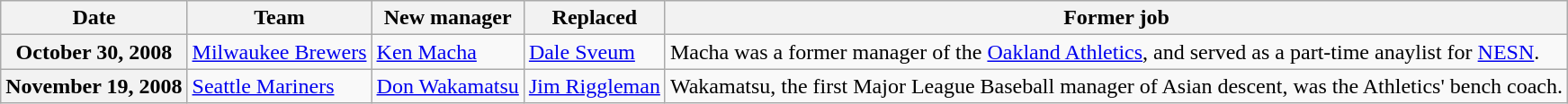<table class="wikitable" style="font-size=:95%;">
<tr>
<th>Date</th>
<th>Team</th>
<th>New manager</th>
<th>Replaced</th>
<th>Former job</th>
</tr>
<tr>
<th>October 30, 2008</th>
<td><a href='#'>Milwaukee Brewers</a></td>
<td><a href='#'>Ken Macha</a></td>
<td><a href='#'>Dale Sveum</a></td>
<td>Macha was a former manager of the <a href='#'>Oakland Athletics</a>, and served as a part-time anaylist for <a href='#'>NESN</a>.</td>
</tr>
<tr>
<th>November 19, 2008</th>
<td><a href='#'>Seattle Mariners</a></td>
<td><a href='#'>Don Wakamatsu</a></td>
<td><a href='#'>Jim Riggleman</a></td>
<td>Wakamatsu, the first Major League Baseball manager of Asian descent, was the Athletics' bench coach.</td>
</tr>
</table>
